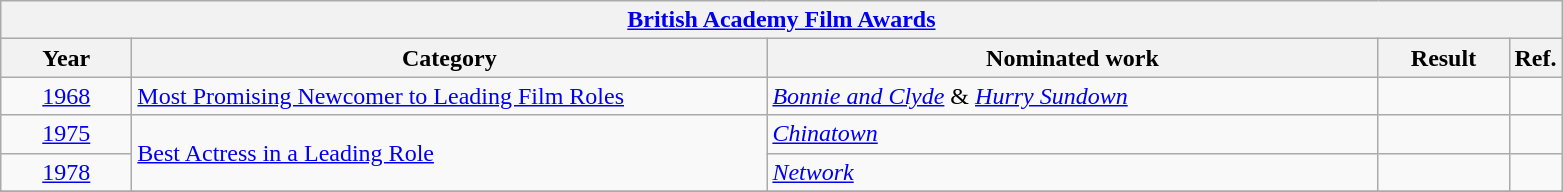<table class=wikitable>
<tr>
<th colspan=5><a href='#'>British Academy Film Awards</a></th>
</tr>
<tr>
<th scope="col" style="width:5em;">Year</th>
<th scope="col" style="width:26em;">Category</th>
<th scope="col" style="width:25em;">Nominated work</th>
<th scope="col" style="width:5em;">Result</th>
<th>Ref.</th>
</tr>
<tr>
<td style="text-align:center;"><a href='#'>1968</a></td>
<td><a href='#'>Most Promising Newcomer to Leading Film Roles</a></td>
<td><em><a href='#'>Bonnie and Clyde</a></em> & <em><a href='#'>Hurry Sundown</a></em></td>
<td></td>
<td style="text-align:center;"></td>
</tr>
<tr>
<td style="text-align:center;"><a href='#'>1975</a></td>
<td rowspan="2"><a href='#'>Best Actress in a Leading Role</a></td>
<td><em><a href='#'>Chinatown</a></em></td>
<td></td>
<td style="text-align:center;"></td>
</tr>
<tr>
<td style="text-align:center;"><a href='#'>1978</a></td>
<td><em><a href='#'>Network</a></em></td>
<td></td>
<td style="text-align:center;"></td>
</tr>
<tr>
</tr>
</table>
